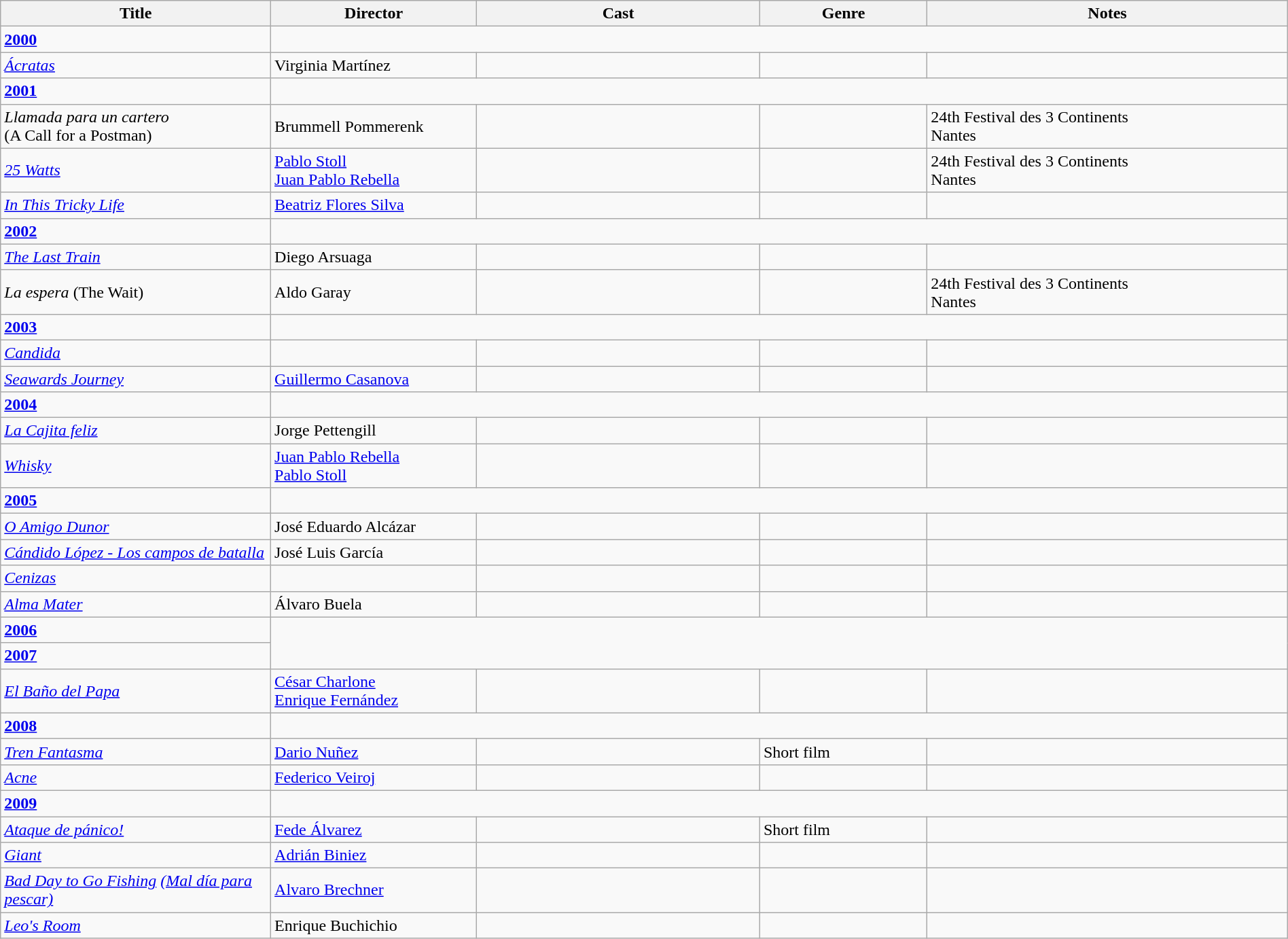<table class="wikitable" style="width:100%;">
<tr>
<th style="width:21%;">Title</th>
<th style="width:16%;">Director</th>
<th style="width:22%;">Cast</th>
<th style="width:13%;">Genre</th>
<th style="width:28%;">Notes</th>
</tr>
<tr>
<td><strong><a href='#'>2000</a></strong></td>
</tr>
<tr>
<td><em><a href='#'>Ácratas</a></em></td>
<td>Virginia Martínez</td>
<td></td>
<td></td>
<td></td>
</tr>
<tr>
<td><strong><a href='#'>2001</a></strong></td>
</tr>
<tr>
<td><em>Llamada para un cartero</em><br>(A Call for a Postman)</td>
<td>Brummell Pommerenk</td>
<td></td>
<td></td>
<td>24th Festival des 3 Continents<br>Nantes</td>
</tr>
<tr>
<td><em><a href='#'>25 Watts</a></em></td>
<td><a href='#'>Pablo Stoll</a><br><a href='#'>Juan Pablo Rebella</a></td>
<td></td>
<td></td>
<td>24th Festival des 3 Continents<br>Nantes</td>
</tr>
<tr>
<td><em><a href='#'>In This Tricky Life</a></em></td>
<td><a href='#'>Beatriz Flores Silva</a></td>
<td></td>
<td></td>
<td></td>
</tr>
<tr>
<td><strong><a href='#'>2002</a></strong></td>
</tr>
<tr>
<td><em><a href='#'>The Last Train</a></em></td>
<td>Diego Arsuaga</td>
<td></td>
<td></td>
<td></td>
</tr>
<tr>
<td><em>La espera</em> (The Wait)</td>
<td>Aldo Garay</td>
<td></td>
<td></td>
<td>24th Festival des 3 Continents<br>Nantes</td>
</tr>
<tr>
<td><strong><a href='#'>2003</a></strong></td>
</tr>
<tr>
<td><em><a href='#'>Candida</a></em></td>
<td></td>
<td></td>
<td></td>
<td></td>
</tr>
<tr>
<td><em><a href='#'>Seawards Journey</a></em></td>
<td><a href='#'>Guillermo Casanova</a></td>
<td></td>
<td></td>
<td></td>
</tr>
<tr>
<td><strong><a href='#'>2004</a></strong></td>
</tr>
<tr>
<td><em><a href='#'>La Cajita feliz</a></em></td>
<td>Jorge Pettengill</td>
<td></td>
<td></td>
<td></td>
</tr>
<tr>
<td><em><a href='#'>Whisky</a></em></td>
<td><a href='#'>Juan Pablo Rebella</a><br><a href='#'>Pablo Stoll</a></td>
<td></td>
<td></td>
<td></td>
</tr>
<tr>
<td><strong><a href='#'>2005</a></strong></td>
</tr>
<tr>
<td><em><a href='#'>O Amigo Dunor</a></em></td>
<td>José Eduardo Alcázar</td>
<td></td>
<td></td>
<td></td>
</tr>
<tr>
<td><em><a href='#'>Cándido López - Los campos de batalla</a></em></td>
<td>José Luis García</td>
<td></td>
<td></td>
<td></td>
</tr>
<tr>
<td><em><a href='#'>Cenizas</a></em></td>
<td></td>
<td></td>
<td></td>
<td></td>
</tr>
<tr>
<td><em><a href='#'>Alma Mater</a></em></td>
<td>Álvaro Buela</td>
<td></td>
<td></td>
<td></td>
</tr>
<tr>
<td><strong><a href='#'>2006</a></strong></td>
</tr>
<tr>
<td><strong><a href='#'>2007</a></strong></td>
</tr>
<tr>
<td><em><a href='#'>El Baño del Papa</a></em></td>
<td><a href='#'>César Charlone</a><br><a href='#'>Enrique Fernández</a></td>
<td></td>
<td></td>
<td></td>
</tr>
<tr>
<td><strong><a href='#'>2008</a></strong></td>
</tr>
<tr>
<td><em><a href='#'>Tren Fantasma</a></em></td>
<td><a href='#'>Dario Nuñez</a></td>
<td></td>
<td>Short film</td>
<td></td>
</tr>
<tr>
<td><em><a href='#'>Acne</a></em></td>
<td><a href='#'>Federico Veiroj</a></td>
<td></td>
<td></td>
<td></td>
</tr>
<tr>
<td><strong><a href='#'>2009</a></strong></td>
</tr>
<tr>
<td><em><a href='#'>Ataque de pánico!</a></em></td>
<td><a href='#'>Fede Álvarez</a></td>
<td></td>
<td>Short film</td>
<td></td>
</tr>
<tr>
<td><em><a href='#'>Giant</a></em></td>
<td><a href='#'>Adrián Biniez</a></td>
<td></td>
<td></td>
<td></td>
</tr>
<tr>
<td><em><a href='#'>Bad Day to Go Fishing</a> <a href='#'>(Mal día para pescar)</a></em></td>
<td><a href='#'>Alvaro Brechner</a></td>
<td></td>
<td></td>
<td></td>
</tr>
<tr>
<td><em><a href='#'>Leo's Room</a></em></td>
<td>Enrique Buchichio</td>
<td></td>
<td></td>
<td></td>
</tr>
</table>
